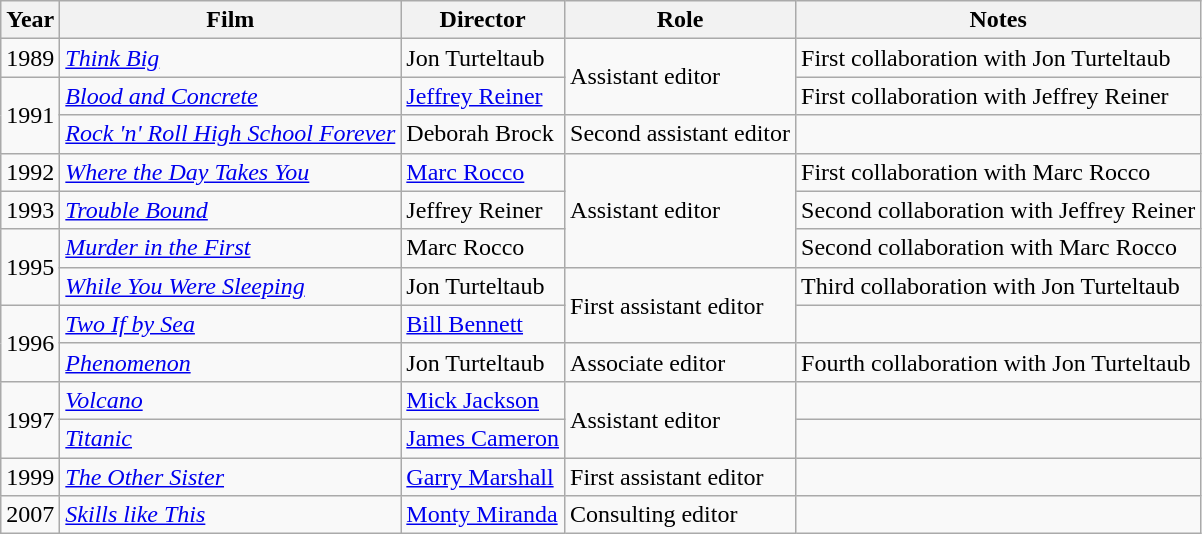<table class="wikitable">
<tr>
<th>Year</th>
<th>Film</th>
<th>Director</th>
<th>Role</th>
<th>Notes</th>
</tr>
<tr>
<td>1989</td>
<td><em><a href='#'>Think Big</a></em></td>
<td>Jon Turteltaub</td>
<td rowspan=2>Assistant editor</td>
<td>First collaboration with Jon Turteltaub</td>
</tr>
<tr>
<td rowspan=2>1991</td>
<td><em><a href='#'>Blood and Concrete</a></em></td>
<td><a href='#'>Jeffrey Reiner</a></td>
<td>First collaboration with Jeffrey Reiner</td>
</tr>
<tr>
<td><em><a href='#'>Rock 'n' Roll High School Forever</a></em></td>
<td>Deborah Brock</td>
<td>Second assistant editor</td>
<td></td>
</tr>
<tr>
<td>1992</td>
<td><em><a href='#'>Where the Day Takes You</a></em></td>
<td><a href='#'>Marc Rocco</a></td>
<td rowspan=3>Assistant editor</td>
<td>First collaboration with Marc Rocco</td>
</tr>
<tr>
<td>1993</td>
<td><em><a href='#'>Trouble Bound</a></em></td>
<td>Jeffrey Reiner</td>
<td>Second collaboration with Jeffrey Reiner</td>
</tr>
<tr>
<td rowspan=2>1995</td>
<td><em><a href='#'>Murder in the First</a></em></td>
<td>Marc Rocco</td>
<td>Second collaboration with Marc Rocco</td>
</tr>
<tr>
<td><em><a href='#'>While You Were Sleeping</a></em></td>
<td>Jon Turteltaub</td>
<td rowspan=2>First assistant editor</td>
<td>Third collaboration with Jon Turteltaub</td>
</tr>
<tr>
<td rowspan=2>1996</td>
<td><em><a href='#'>Two If by Sea</a></em></td>
<td><a href='#'>Bill Bennett</a></td>
<td></td>
</tr>
<tr>
<td><em><a href='#'>Phenomenon</a></em></td>
<td>Jon Turteltaub</td>
<td>Associate editor</td>
<td>Fourth collaboration with Jon Turteltaub</td>
</tr>
<tr>
<td rowspan=2>1997</td>
<td><em><a href='#'>Volcano</a></em></td>
<td><a href='#'>Mick Jackson</a></td>
<td rowspan=2>Assistant editor</td>
<td></td>
</tr>
<tr>
<td><em><a href='#'>Titanic</a></em></td>
<td><a href='#'>James Cameron</a></td>
<td></td>
</tr>
<tr>
<td>1999</td>
<td><em><a href='#'>The Other Sister</a></em></td>
<td><a href='#'>Garry Marshall</a></td>
<td>First assistant editor</td>
<td></td>
</tr>
<tr>
<td>2007</td>
<td><em><a href='#'>Skills like This</a></em></td>
<td><a href='#'>Monty Miranda</a></td>
<td>Consulting editor</td>
<td></td>
</tr>
</table>
